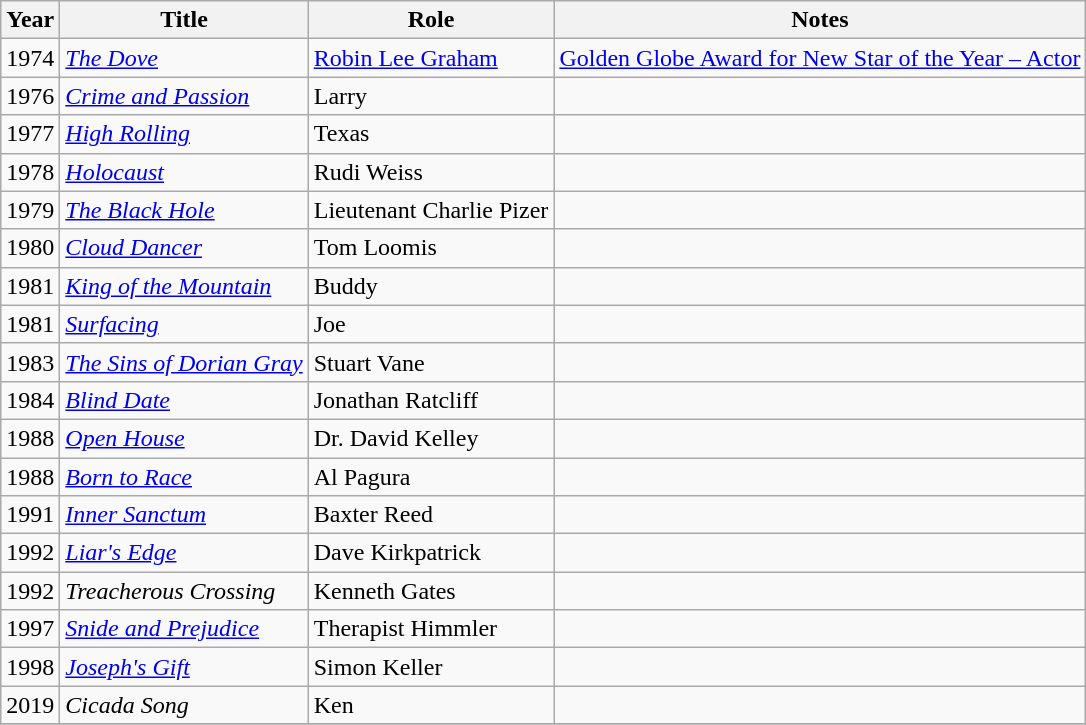<table class="wikitable sortable">
<tr>
<th>Year</th>
<th>Title</th>
<th>Role</th>
<th>Notes</th>
</tr>
<tr>
<td>1974</td>
<td><em><a href='#'>The Dove</a></em></td>
<td><a href='#'>Robin Lee Graham</a></td>
<td><a href='#'>Golden Globe Award for New Star of the Year – Actor</a></td>
</tr>
<tr>
<td>1976</td>
<td><em><a href='#'>Crime and Passion</a></em></td>
<td>Larry</td>
<td></td>
</tr>
<tr>
<td>1977</td>
<td><em><a href='#'>High Rolling</a></em></td>
<td>Texas</td>
<td></td>
</tr>
<tr>
<td>1978</td>
<td><em><a href='#'>Holocaust</a></em></td>
<td>Rudi Weiss</td>
<td></td>
</tr>
<tr>
<td>1979</td>
<td><em><a href='#'>The Black Hole</a></em></td>
<td>Lieutenant Charlie Pizer</td>
<td></td>
</tr>
<tr>
<td>1980</td>
<td><em><a href='#'>Cloud Dancer</a></em></td>
<td>Tom Loomis</td>
<td></td>
</tr>
<tr>
<td>1981</td>
<td><em><a href='#'>King of the Mountain</a></em></td>
<td>Buddy</td>
<td></td>
</tr>
<tr>
<td>1981</td>
<td><em><a href='#'>Surfacing</a></em></td>
<td>Joe</td>
<td></td>
</tr>
<tr>
<td>1983</td>
<td><em><a href='#'>The Sins of Dorian Gray</a></em></td>
<td>Stuart Vane</td>
<td></td>
</tr>
<tr>
<td>1984</td>
<td><em><a href='#'>Blind Date</a></em></td>
<td>Jonathan Ratcliff</td>
<td></td>
</tr>
<tr>
<td>1988</td>
<td><em><a href='#'>Open House</a></em></td>
<td>Dr. David Kelley</td>
<td></td>
</tr>
<tr>
<td>1988</td>
<td><em><a href='#'>Born to Race</a></em></td>
<td>Al Pagura</td>
<td></td>
</tr>
<tr>
<td>1991</td>
<td><em><a href='#'>Inner Sanctum</a></em></td>
<td>Baxter Reed</td>
<td></td>
</tr>
<tr>
<td>1992</td>
<td><em><a href='#'>Liar's Edge</a></em></td>
<td>Dave Kirkpatrick</td>
<td></td>
</tr>
<tr>
<td>1992</td>
<td><em>Treacherous Crossing</em></td>
<td>Kenneth Gates</td>
<td></td>
</tr>
<tr>
<td>1997</td>
<td><em><a href='#'>Snide and Prejudice</a></em></td>
<td>Therapist Himmler</td>
<td></td>
</tr>
<tr>
<td>1998</td>
<td><em><a href='#'>Joseph's Gift</a></em></td>
<td>Simon Keller</td>
<td></td>
</tr>
<tr>
<td>2019</td>
<td><em>Cicada Song</em></td>
<td>Ken</td>
<td></td>
</tr>
<tr>
</tr>
</table>
